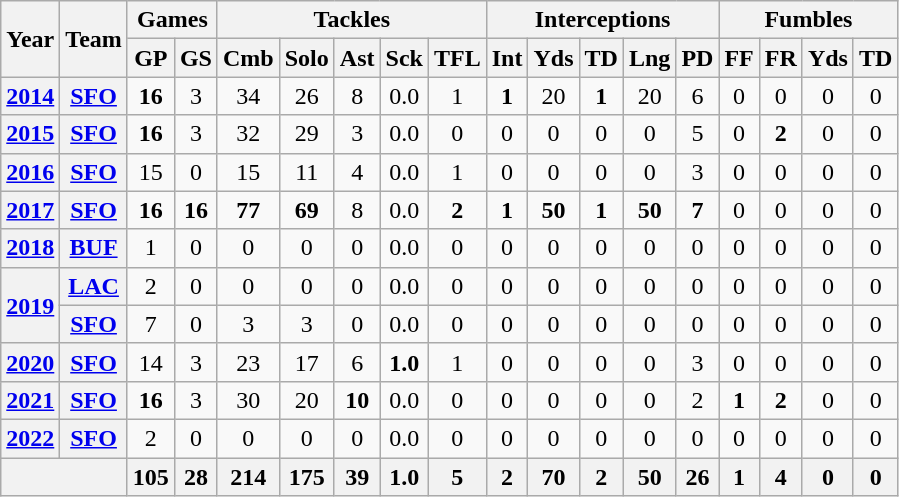<table class="wikitable" style="text-align:center">
<tr>
<th rowspan="2">Year</th>
<th rowspan="2">Team</th>
<th colspan="2">Games</th>
<th colspan="5">Tackles</th>
<th colspan="5">Interceptions</th>
<th colspan="4">Fumbles</th>
</tr>
<tr>
<th>GP</th>
<th>GS</th>
<th>Cmb</th>
<th>Solo</th>
<th>Ast</th>
<th>Sck</th>
<th>TFL</th>
<th>Int</th>
<th>Yds</th>
<th>TD</th>
<th>Lng</th>
<th>PD</th>
<th>FF</th>
<th>FR</th>
<th>Yds</th>
<th>TD</th>
</tr>
<tr>
<th><a href='#'>2014</a></th>
<th><a href='#'>SFO</a></th>
<td><strong>16</strong></td>
<td>3</td>
<td>34</td>
<td>26</td>
<td>8</td>
<td>0.0</td>
<td>1</td>
<td><strong>1</strong></td>
<td>20</td>
<td><strong>1</strong></td>
<td>20</td>
<td>6</td>
<td>0</td>
<td>0</td>
<td>0</td>
<td>0</td>
</tr>
<tr>
<th><a href='#'>2015</a></th>
<th><a href='#'>SFO</a></th>
<td><strong>16</strong></td>
<td>3</td>
<td>32</td>
<td>29</td>
<td>3</td>
<td>0.0</td>
<td>0</td>
<td>0</td>
<td>0</td>
<td>0</td>
<td>0</td>
<td>5</td>
<td>0</td>
<td><strong>2</strong></td>
<td>0</td>
<td>0</td>
</tr>
<tr>
<th><a href='#'>2016</a></th>
<th><a href='#'>SFO</a></th>
<td>15</td>
<td>0</td>
<td>15</td>
<td>11</td>
<td>4</td>
<td>0.0</td>
<td>1</td>
<td>0</td>
<td>0</td>
<td>0</td>
<td>0</td>
<td>3</td>
<td>0</td>
<td>0</td>
<td>0</td>
<td>0</td>
</tr>
<tr>
<th><a href='#'>2017</a></th>
<th><a href='#'>SFO</a></th>
<td><strong>16</strong></td>
<td><strong>16</strong></td>
<td><strong>77</strong></td>
<td><strong>69</strong></td>
<td>8</td>
<td>0.0</td>
<td><strong>2</strong></td>
<td><strong>1</strong></td>
<td><strong>50</strong></td>
<td><strong>1</strong></td>
<td><strong>50</strong></td>
<td><strong>7</strong></td>
<td>0</td>
<td>0</td>
<td>0</td>
<td>0</td>
</tr>
<tr>
<th><a href='#'>2018</a></th>
<th><a href='#'>BUF</a></th>
<td>1</td>
<td>0</td>
<td>0</td>
<td>0</td>
<td>0</td>
<td>0.0</td>
<td>0</td>
<td>0</td>
<td>0</td>
<td>0</td>
<td>0</td>
<td>0</td>
<td>0</td>
<td>0</td>
<td>0</td>
<td>0</td>
</tr>
<tr>
<th rowspan="2"><a href='#'>2019</a></th>
<th><a href='#'>LAC</a></th>
<td>2</td>
<td>0</td>
<td>0</td>
<td>0</td>
<td>0</td>
<td>0.0</td>
<td>0</td>
<td>0</td>
<td>0</td>
<td>0</td>
<td>0</td>
<td>0</td>
<td>0</td>
<td>0</td>
<td>0</td>
<td>0</td>
</tr>
<tr>
<th><a href='#'>SFO</a></th>
<td>7</td>
<td>0</td>
<td>3</td>
<td>3</td>
<td>0</td>
<td>0.0</td>
<td>0</td>
<td>0</td>
<td>0</td>
<td>0</td>
<td>0</td>
<td>0</td>
<td>0</td>
<td>0</td>
<td>0</td>
<td>0</td>
</tr>
<tr>
<th><a href='#'>2020</a></th>
<th><a href='#'>SFO</a></th>
<td>14</td>
<td>3</td>
<td>23</td>
<td>17</td>
<td>6</td>
<td><strong>1.0</strong></td>
<td>1</td>
<td>0</td>
<td>0</td>
<td>0</td>
<td>0</td>
<td>3</td>
<td>0</td>
<td>0</td>
<td>0</td>
<td>0</td>
</tr>
<tr>
<th><a href='#'>2021</a></th>
<th><a href='#'>SFO</a></th>
<td><strong>16</strong></td>
<td>3</td>
<td>30</td>
<td>20</td>
<td><strong>10</strong></td>
<td>0.0</td>
<td>0</td>
<td>0</td>
<td>0</td>
<td>0</td>
<td>0</td>
<td>2</td>
<td><strong>1</strong></td>
<td><strong>2</strong></td>
<td>0</td>
<td>0</td>
</tr>
<tr>
<th><a href='#'>2022</a></th>
<th><a href='#'>SFO</a></th>
<td>2</td>
<td>0</td>
<td>0</td>
<td>0</td>
<td>0</td>
<td>0.0</td>
<td>0</td>
<td>0</td>
<td>0</td>
<td>0</td>
<td>0</td>
<td>0</td>
<td>0</td>
<td>0</td>
<td>0</td>
<td>0</td>
</tr>
<tr>
<th colspan="2"></th>
<th>105</th>
<th>28</th>
<th>214</th>
<th>175</th>
<th>39</th>
<th>1.0</th>
<th>5</th>
<th>2</th>
<th>70</th>
<th>2</th>
<th>50</th>
<th>26</th>
<th>1</th>
<th>4</th>
<th>0</th>
<th>0</th>
</tr>
</table>
